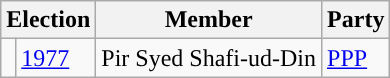<table class="wikitable">
<tr>
<th colspan="2">Election</th>
<th>Member</th>
<th>Party</th>
</tr>
<tr>
<td style="background-color: "></td>
<td><a href='#'>1977</a></td>
<td>Pir Syed Shafi-ud-Din</td>
<td><a href='#'>PPP</a></td>
</tr>
</table>
